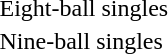<table>
<tr>
<td>Eight-ball singles<br></td>
<td></td>
<td></td>
<td></td>
</tr>
<tr>
<td>Nine-ball singles<br></td>
<td></td>
<td></td>
<td></td>
</tr>
</table>
